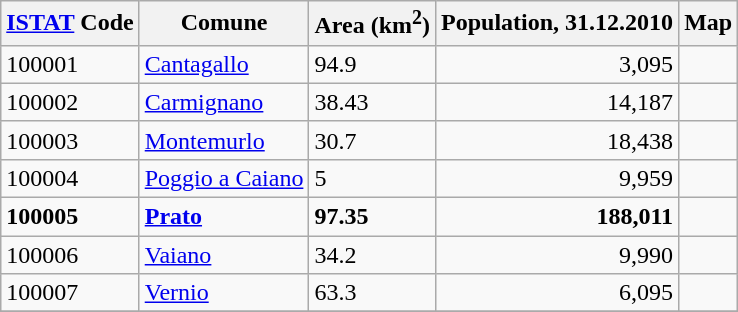<table class="wikitable sortable">
<tr>
<th><a href='#'>ISTAT</a> Code</th>
<th>Comune</th>
<th>Area (km<sup>2</sup>)</th>
<th>Population, 31.12.2010</th>
<th>Map</th>
</tr>
<tr>
<td>100001</td>
<td><a href='#'>Cantagallo</a></td>
<td>94.9</td>
<td align="right">3,095</td>
<td></td>
</tr>
<tr>
<td>100002</td>
<td><a href='#'>Carmignano</a></td>
<td>38.43</td>
<td align="right">14,187</td>
<td></td>
</tr>
<tr>
<td>100003</td>
<td><a href='#'>Montemurlo</a></td>
<td>30.7</td>
<td align="right">18,438</td>
<td></td>
</tr>
<tr>
<td>100004</td>
<td><a href='#'>Poggio a Caiano</a></td>
<td>5</td>
<td align="right">9,959</td>
<td></td>
</tr>
<tr>
<td><strong>100005</strong></td>
<td><strong><a href='#'>Prato</a></strong></td>
<td><strong>97.35</strong></td>
<td align="right"><strong>188,011</strong></td>
<td></td>
</tr>
<tr>
<td>100006</td>
<td><a href='#'>Vaiano</a></td>
<td>34.2</td>
<td align="right">9,990</td>
<td></td>
</tr>
<tr>
<td>100007</td>
<td><a href='#'>Vernio</a></td>
<td>63.3</td>
<td align="right">6,095</td>
<td></td>
</tr>
<tr>
</tr>
</table>
